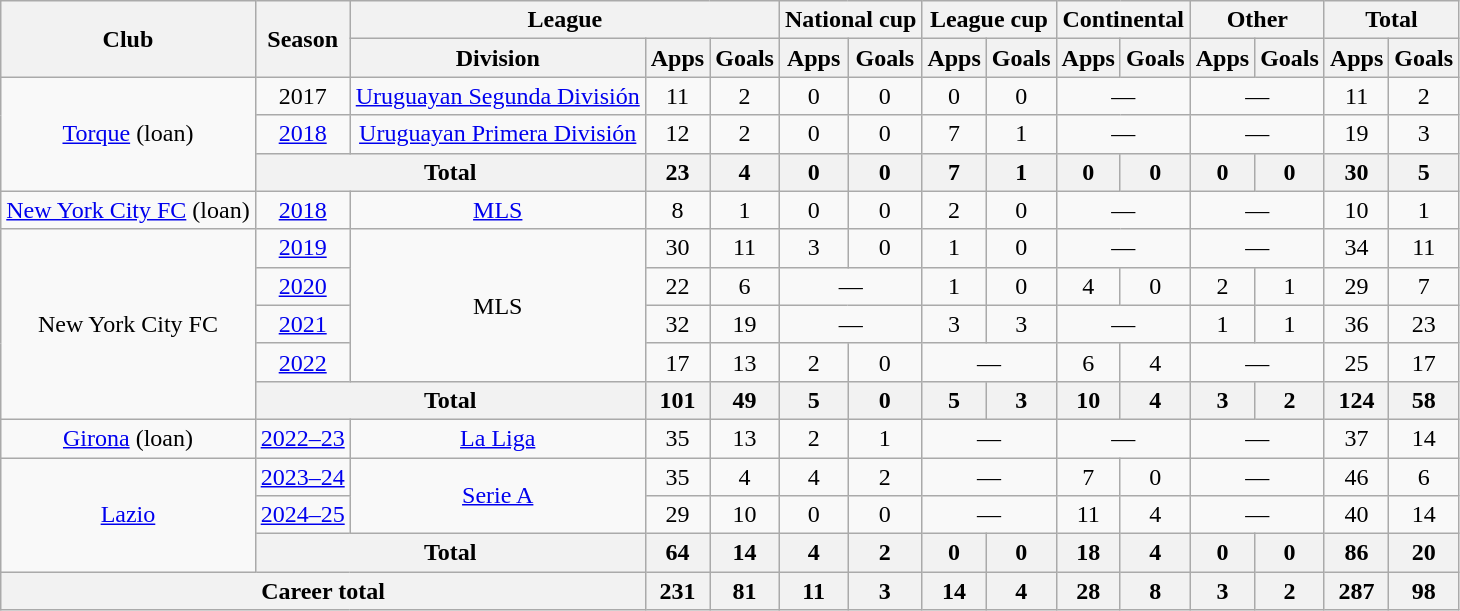<table class="wikitable" style="text-align: center;">
<tr>
<th rowspan="2">Club</th>
<th rowspan="2">Season</th>
<th colspan="3">League</th>
<th colspan="2">National cup</th>
<th colspan="2">League cup</th>
<th colspan="2">Continental</th>
<th colspan="2">Other</th>
<th colspan="2">Total</th>
</tr>
<tr>
<th>Division</th>
<th>Apps</th>
<th>Goals</th>
<th>Apps</th>
<th>Goals</th>
<th>Apps</th>
<th>Goals</th>
<th>Apps</th>
<th>Goals</th>
<th>Apps</th>
<th>Goals</th>
<th>Apps</th>
<th>Goals</th>
</tr>
<tr>
<td rowspan="3"><a href='#'>Torque</a> (loan)</td>
<td>2017</td>
<td><a href='#'>Uruguayan Segunda División</a></td>
<td>11</td>
<td>2</td>
<td>0</td>
<td>0</td>
<td>0</td>
<td>0</td>
<td colspan="2">—</td>
<td colspan="2">—</td>
<td>11</td>
<td>2</td>
</tr>
<tr>
<td><a href='#'>2018</a></td>
<td><a href='#'>Uruguayan Primera División</a></td>
<td>12</td>
<td>2</td>
<td>0</td>
<td>0</td>
<td>7</td>
<td>1</td>
<td colspan="2">—</td>
<td colspan="2">—</td>
<td>19</td>
<td>3</td>
</tr>
<tr>
<th colspan="2">Total</th>
<th>23</th>
<th>4</th>
<th>0</th>
<th>0</th>
<th>7</th>
<th>1</th>
<th>0</th>
<th>0</th>
<th>0</th>
<th>0</th>
<th>30</th>
<th>5</th>
</tr>
<tr>
<td><a href='#'>New York City FC</a> (loan)</td>
<td><a href='#'>2018</a></td>
<td><a href='#'>MLS</a></td>
<td>8</td>
<td>1</td>
<td>0</td>
<td>0</td>
<td>2</td>
<td>0</td>
<td colspan="2">—</td>
<td colspan="2">—</td>
<td>10</td>
<td>1</td>
</tr>
<tr>
<td rowspan="5">New York City FC</td>
<td><a href='#'>2019</a></td>
<td rowspan="4">MLS</td>
<td>30</td>
<td>11</td>
<td>3</td>
<td>0</td>
<td>1</td>
<td>0</td>
<td colspan="2">—</td>
<td colspan="2">—</td>
<td>34</td>
<td>11</td>
</tr>
<tr>
<td><a href='#'>2020</a></td>
<td>22</td>
<td>6</td>
<td colspan="2">—</td>
<td>1</td>
<td>0</td>
<td>4</td>
<td>0</td>
<td>2</td>
<td>1</td>
<td>29</td>
<td>7</td>
</tr>
<tr>
<td><a href='#'>2021</a></td>
<td>32</td>
<td>19</td>
<td colspan="2">—</td>
<td>3</td>
<td>3</td>
<td colspan="2">—</td>
<td>1</td>
<td>1</td>
<td>36</td>
<td>23</td>
</tr>
<tr>
<td><a href='#'>2022</a></td>
<td>17</td>
<td>13</td>
<td>2</td>
<td>0</td>
<td colspan="2">—</td>
<td>6</td>
<td>4</td>
<td colspan="2">—</td>
<td>25</td>
<td>17</td>
</tr>
<tr>
<th colspan="2">Total</th>
<th>101</th>
<th>49</th>
<th>5</th>
<th>0</th>
<th>5</th>
<th>3</th>
<th>10</th>
<th>4</th>
<th>3</th>
<th>2</th>
<th>124</th>
<th>58</th>
</tr>
<tr>
<td><a href='#'>Girona</a> (loan)</td>
<td><a href='#'>2022–23</a></td>
<td><a href='#'>La Liga</a></td>
<td>35</td>
<td>13</td>
<td>2</td>
<td>1</td>
<td colspan="2">—</td>
<td colspan="2">—</td>
<td colspan="2">—</td>
<td>37</td>
<td>14</td>
</tr>
<tr>
<td rowspan="3"><a href='#'>Lazio</a></td>
<td><a href='#'>2023–24</a></td>
<td rowspan="2"><a href='#'>Serie A</a></td>
<td>35</td>
<td>4</td>
<td>4</td>
<td>2</td>
<td colspan="2">—</td>
<td>7</td>
<td>0</td>
<td colspan="2">—</td>
<td>46</td>
<td>6</td>
</tr>
<tr>
<td><a href='#'>2024–25</a></td>
<td>29</td>
<td>10</td>
<td>0</td>
<td>0</td>
<td colspan="2">—</td>
<td>11</td>
<td>4</td>
<td colspan="2">—</td>
<td>40</td>
<td>14</td>
</tr>
<tr>
<th colspan="2">Total</th>
<th>64</th>
<th>14</th>
<th>4</th>
<th>2</th>
<th>0</th>
<th>0</th>
<th>18</th>
<th>4</th>
<th>0</th>
<th>0</th>
<th>86</th>
<th>20</th>
</tr>
<tr>
<th colspan="3">Career total</th>
<th>231</th>
<th>81</th>
<th>11</th>
<th>3</th>
<th>14</th>
<th>4</th>
<th>28</th>
<th>8</th>
<th>3</th>
<th>2</th>
<th>287</th>
<th>98</th>
</tr>
</table>
